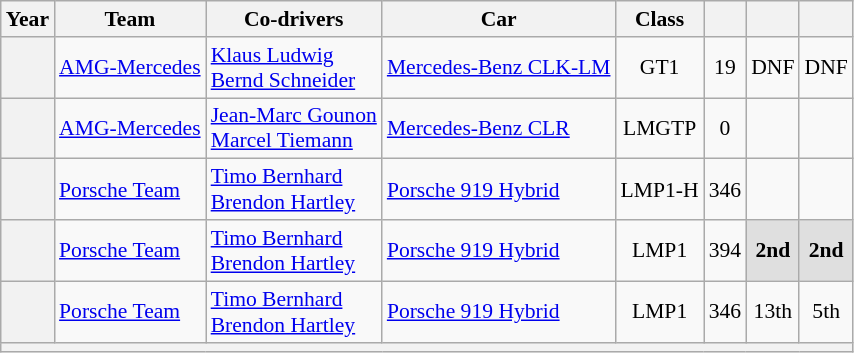<table class="wikitable" style="text-align:center; font-size:90%">
<tr>
<th scope="col">Year</th>
<th scope="col">Team</th>
<th scope="col">Co-drivers</th>
<th scope="col">Car</th>
<th scope="col">Class</th>
<th scope="col"></th>
<th scope="col"></th>
<th scope="col"></th>
</tr>
<tr>
<th scope="row"></th>
<td align="left"nowrap> <a href='#'>AMG-Mercedes</a></td>
<td align="left"nowrap> <a href='#'>Klaus Ludwig</a><br> <a href='#'>Bernd Schneider</a></td>
<td align="left"nowrap><a href='#'>Mercedes-Benz CLK-LM</a></td>
<td>GT1</td>
<td>19</td>
<td>DNF</td>
<td>DNF</td>
</tr>
<tr>
<th scope="row"></th>
<td align="left"nowrap> <a href='#'>AMG-Mercedes</a></td>
<td align="left"nowrap> <a href='#'>Jean-Marc Gounon</a><br> <a href='#'>Marcel Tiemann</a></td>
<td align="left"nowrap><a href='#'>Mercedes-Benz CLR</a></td>
<td>LMGTP</td>
<td>0</td>
<td></td>
<td></td>
</tr>
<tr>
<th scope="row"></th>
<td align="left"nowrap> <a href='#'>Porsche Team</a></td>
<td align="left"nowrap> <a href='#'>Timo Bernhard</a><br> <a href='#'>Brendon Hartley</a></td>
<td align="left"nowrap><a href='#'>Porsche 919 Hybrid</a></td>
<td>LMP1-H</td>
<td>346</td>
<td></td>
<td></td>
</tr>
<tr>
<th scope="row"></th>
<td align="left"nowrap> <a href='#'>Porsche Team</a></td>
<td align="left"nowrap> <a href='#'>Timo Bernhard</a><br> <a href='#'>Brendon Hartley</a></td>
<td align="left"nowrap><a href='#'>Porsche 919 Hybrid</a></td>
<td>LMP1</td>
<td>394</td>
<td style="background:#DFDFDF;"><strong>2nd</strong></td>
<td style="background:#DFDFDF;"><strong>2nd</strong></td>
</tr>
<tr>
<th scope="row"></th>
<td align="left"nowrap> <a href='#'>Porsche Team</a></td>
<td align="left"nowrap> <a href='#'>Timo Bernhard</a><br> <a href='#'>Brendon Hartley</a></td>
<td align="left"nowrap><a href='#'>Porsche 919 Hybrid</a></td>
<td>LMP1</td>
<td>346</td>
<td>13th</td>
<td>5th</td>
</tr>
<tr>
<th colspan="17"></th>
</tr>
</table>
